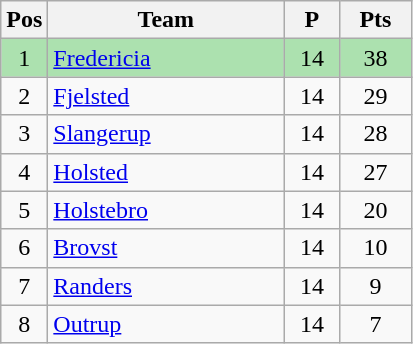<table class="wikitable" style="font-size: 100%">
<tr>
<th width=20>Pos</th>
<th width=150>Team</th>
<th width=30>P</th>
<th width=40>Pts</th>
</tr>
<tr align=center style="background:#ACE1AF;">
<td>1</td>
<td align="left"><a href='#'>Fredericia</a></td>
<td>14</td>
<td>38</td>
</tr>
<tr align=center>
<td>2</td>
<td align="left"><a href='#'>Fjelsted</a></td>
<td>14</td>
<td>29</td>
</tr>
<tr align=center>
<td>3</td>
<td align="left"><a href='#'>Slangerup</a></td>
<td>14</td>
<td>28</td>
</tr>
<tr align=center>
<td>4</td>
<td align="left"><a href='#'>Holsted</a></td>
<td>14</td>
<td>27</td>
</tr>
<tr align=center>
<td>5</td>
<td align="left"><a href='#'>Holstebro</a></td>
<td>14</td>
<td>20</td>
</tr>
<tr align=center>
<td>6</td>
<td align="left"><a href='#'>Brovst</a></td>
<td>14</td>
<td>10</td>
</tr>
<tr align=center>
<td>7</td>
<td align="left"><a href='#'>Randers</a></td>
<td>14</td>
<td>9</td>
</tr>
<tr align=center>
<td>8</td>
<td align="left"><a href='#'>Outrup</a></td>
<td>14</td>
<td>7</td>
</tr>
</table>
